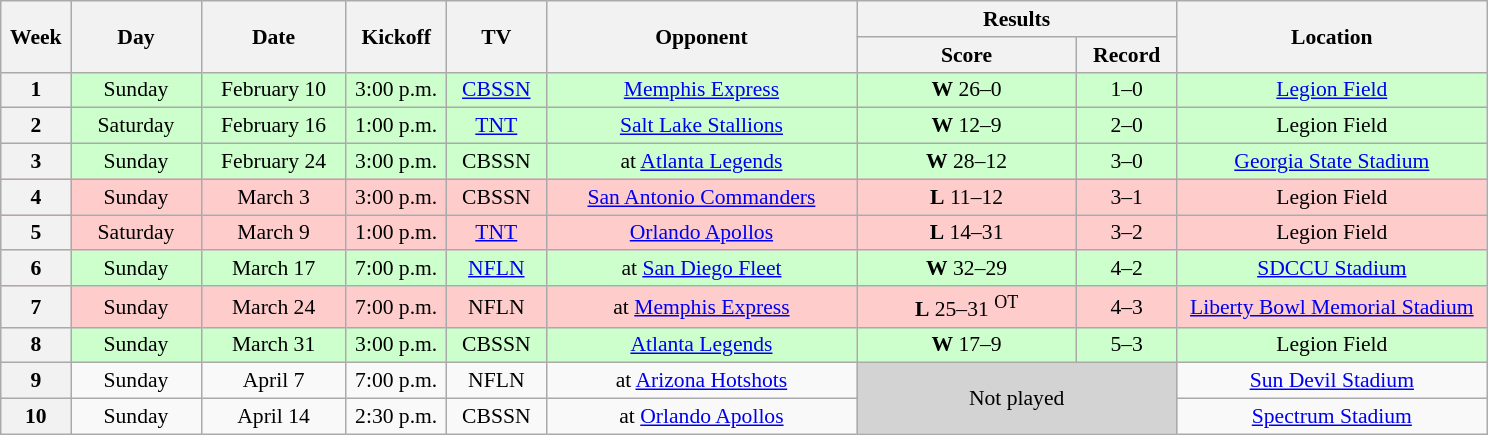<table class="wikitable" style="text-align:center; font-size:90%">
<tr>
<th rowspan="2" width="40">Week</th>
<th rowspan="2" width="80">Day</th>
<th rowspan="2" width="90">Date</th>
<th rowspan="2" width="60">Kickoff</th>
<th rowspan="2" width="60">TV</th>
<th rowspan="2" width="200">Opponent</th>
<th colspan="2" width="200">Results</th>
<th rowspan="2" width="200">Location</th>
</tr>
<tr>
<th width="140">Score</th>
<th width="60">Record</th>
</tr>
<tr bgcolor=#ccffcc>
<th>1</th>
<td>Sunday</td>
<td>February 10</td>
<td>3:00 p.m.</td>
<td><a href='#'>CBSSN</a></td>
<td><a href='#'>Memphis Express</a></td>
<td><strong>W</strong> 26–0</td>
<td>1–0</td>
<td><a href='#'>Legion Field</a></td>
</tr>
<tr bgcolor=#ccffcc>
<th>2</th>
<td>Saturday</td>
<td>February 16</td>
<td>1:00 p.m.</td>
<td><a href='#'>TNT</a></td>
<td><a href='#'>Salt Lake Stallions</a></td>
<td><strong>W</strong> 12–9</td>
<td>2–0</td>
<td>Legion Field</td>
</tr>
<tr bgcolor=#ccffcc>
<th>3</th>
<td>Sunday</td>
<td>February 24</td>
<td>3:00 p.m.</td>
<td>CBSSN</td>
<td>at <a href='#'>Atlanta Legends</a></td>
<td><strong>W</strong> 28–12</td>
<td>3–0</td>
<td><a href='#'>Georgia State Stadium</a></td>
</tr>
<tr bgcolor=#ffcccc>
<th>4</th>
<td>Sunday</td>
<td>March 3</td>
<td>3:00 p.m.</td>
<td>CBSSN</td>
<td><a href='#'>San Antonio Commanders</a></td>
<td><strong>L</strong> 11–12</td>
<td>3–1</td>
<td>Legion Field</td>
</tr>
<tr bgcolor=#ffcccc>
<th>5</th>
<td>Saturday</td>
<td>March 9</td>
<td>1:00 p.m.</td>
<td><a href='#'>TNT</a></td>
<td><a href='#'>Orlando Apollos</a></td>
<td><strong>L</strong> 14–31</td>
<td>3–2</td>
<td>Legion Field</td>
</tr>
<tr bgcolor=#ccffcc>
<th>6</th>
<td>Sunday</td>
<td>March 17</td>
<td>7:00 p.m.</td>
<td><a href='#'>NFLN</a></td>
<td>at <a href='#'>San Diego Fleet</a></td>
<td><strong>W</strong> 32–29</td>
<td>4–2</td>
<td><a href='#'>SDCCU Stadium</a></td>
</tr>
<tr bgcolor=#ffcccc>
<th>7</th>
<td>Sunday</td>
<td>March 24</td>
<td>7:00 p.m.</td>
<td>NFLN</td>
<td>at <a href='#'>Memphis Express</a></td>
<td><strong>L</strong> 25–31 <sup>OT</sup></td>
<td>4–3</td>
<td><a href='#'>Liberty Bowl Memorial Stadium</a></td>
</tr>
<tr bgcolor=#ccffcc>
<th>8</th>
<td>Sunday</td>
<td>March 31</td>
<td>3:00 p.m.</td>
<td>CBSSN</td>
<td><a href='#'>Atlanta Legends</a></td>
<td><strong>W</strong> 17–9</td>
<td>5–3</td>
<td>Legion Field</td>
</tr>
<tr bgcolor=>
<th>9</th>
<td>Sunday</td>
<td>April 7</td>
<td>7:00 p.m.</td>
<td>NFLN</td>
<td>at <a href='#'>Arizona Hotshots</a></td>
<td colspan=2 rowspan=2 bgcolor=lightgrey>Not played</td>
<td><a href='#'>Sun Devil Stadium</a></td>
</tr>
<tr bgcolor=>
<th>10</th>
<td>Sunday</td>
<td>April 14</td>
<td>2:30 p.m.</td>
<td>CBSSN</td>
<td>at <a href='#'>Orlando Apollos</a></td>
<td><a href='#'>Spectrum Stadium</a></td>
</tr>
</table>
